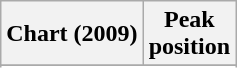<table class="wikitable sortable plainrowheaders">
<tr>
<th>Chart (2009)</th>
<th>Peak<br>position</th>
</tr>
<tr>
</tr>
<tr>
</tr>
<tr>
</tr>
<tr>
</tr>
</table>
